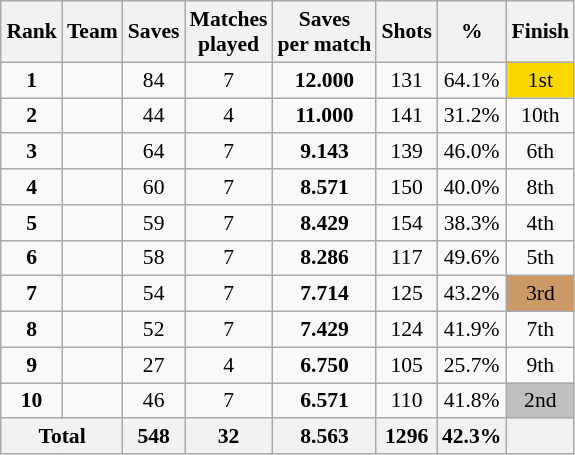<table class="wikitable sortable" style="text-align: center; font-size: 90%; margin-left: 1em;">
<tr>
<th>Rank</th>
<th>Team</th>
<th>Saves</th>
<th>Matches<br>played</th>
<th>Saves<br>per match</th>
<th>Shots</th>
<th>%</th>
<th>Finish</th>
</tr>
<tr>
<td><strong>1</strong></td>
<td style="text-align: left;"></td>
<td>84</td>
<td>7</td>
<td><strong>12.000</strong></td>
<td>131</td>
<td>64.1%</td>
<td style="background-color: gold;">1st</td>
</tr>
<tr>
<td><strong>2</strong></td>
<td style="text-align: left;"></td>
<td>44</td>
<td>4</td>
<td><strong>11.000</strong></td>
<td>141</td>
<td>31.2%</td>
<td>10th</td>
</tr>
<tr>
<td><strong>3</strong></td>
<td style="text-align: left;"></td>
<td>64</td>
<td>7</td>
<td><strong>9.143</strong></td>
<td>139</td>
<td>46.0%</td>
<td>6th</td>
</tr>
<tr>
<td><strong>4</strong></td>
<td style="text-align: left;"></td>
<td>60</td>
<td>7</td>
<td><strong>8.571</strong></td>
<td>150</td>
<td>40.0%</td>
<td>8th</td>
</tr>
<tr>
<td><strong>5</strong></td>
<td style="text-align: left;"></td>
<td>59</td>
<td>7</td>
<td><strong>8.429</strong></td>
<td>154</td>
<td>38.3%</td>
<td>4th</td>
</tr>
<tr>
<td><strong>6</strong></td>
<td style="text-align: left;"></td>
<td>58</td>
<td>7</td>
<td><strong>8.286</strong></td>
<td>117</td>
<td>49.6%</td>
<td>5th</td>
</tr>
<tr>
<td><strong>7</strong></td>
<td style="text-align: left;"></td>
<td>54</td>
<td>7</td>
<td><strong>7.714</strong></td>
<td>125</td>
<td>43.2%</td>
<td style="background-color: #cc9966;">3rd</td>
</tr>
<tr>
<td><strong>8</strong></td>
<td style="text-align: left;"></td>
<td>52</td>
<td>7</td>
<td><strong>7.429</strong></td>
<td>124</td>
<td>41.9%</td>
<td>7th</td>
</tr>
<tr>
<td><strong>9</strong></td>
<td style="text-align: left;"></td>
<td>27</td>
<td>4</td>
<td><strong>6.750</strong></td>
<td>105</td>
<td>25.7%</td>
<td>9th</td>
</tr>
<tr>
<td><strong>10</strong></td>
<td style="text-align: left;"></td>
<td>46</td>
<td>7</td>
<td><strong>6.571</strong></td>
<td>110</td>
<td>41.8%</td>
<td style="background-color: silver;">2nd</td>
</tr>
<tr>
<th colspan="2">Total</th>
<th>548</th>
<th>32</th>
<th>8.563</th>
<th>1296</th>
<th>42.3%</th>
<th></th>
</tr>
</table>
